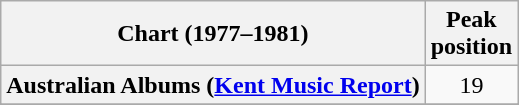<table class="wikitable sortable plainrowheaders" style="text-align:center">
<tr>
<th scope="col">Chart (1977–1981)</th>
<th scope="col">Peak<br>position</th>
</tr>
<tr>
<th scope="row">Australian Albums (<a href='#'>Kent Music Report</a>)</th>
<td>19</td>
</tr>
<tr>
</tr>
<tr>
</tr>
<tr>
</tr>
<tr>
</tr>
<tr>
</tr>
</table>
